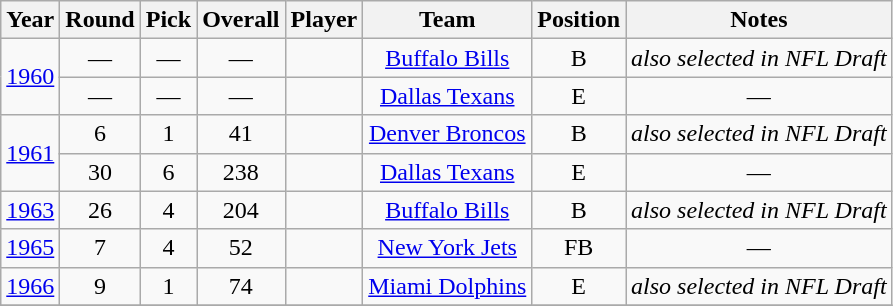<table class="wikitable sortable" style="text-align: center;">
<tr>
<th>Year</th>
<th>Round</th>
<th>Pick</th>
<th>Overall</th>
<th>Player</th>
<th>Team</th>
<th>Position</th>
<th>Notes</th>
</tr>
<tr>
<td rowspan="2"><a href='#'>1960</a></td>
<td>—</td>
<td>—</td>
<td>—</td>
<td></td>
<td><a href='#'>Buffalo Bills</a></td>
<td>B</td>
<td><em>also selected in NFL Draft</em></td>
</tr>
<tr>
<td>—</td>
<td>—</td>
<td>—</td>
<td></td>
<td><a href='#'>Dallas Texans</a></td>
<td>E</td>
<td>—</td>
</tr>
<tr>
<td rowspan="2"><a href='#'>1961</a></td>
<td>6</td>
<td>1</td>
<td>41</td>
<td></td>
<td><a href='#'>Denver Broncos</a></td>
<td>B</td>
<td><em>also selected in NFL Draft</em></td>
</tr>
<tr>
<td>30</td>
<td>6</td>
<td>238</td>
<td></td>
<td><a href='#'>Dallas Texans</a></td>
<td>E</td>
<td>—</td>
</tr>
<tr>
<td><a href='#'>1963</a></td>
<td>26</td>
<td>4</td>
<td>204</td>
<td></td>
<td><a href='#'>Buffalo Bills</a></td>
<td>B</td>
<td><em>also selected in NFL Draft</em></td>
</tr>
<tr>
<td><a href='#'>1965</a></td>
<td>7</td>
<td>4</td>
<td>52</td>
<td></td>
<td><a href='#'>New York Jets</a></td>
<td>FB</td>
<td>—</td>
</tr>
<tr>
<td><a href='#'>1966</a></td>
<td>9</td>
<td>1</td>
<td>74</td>
<td></td>
<td><a href='#'>Miami Dolphins</a></td>
<td>E</td>
<td><em>also selected in NFL Draft</em></td>
</tr>
<tr>
</tr>
</table>
